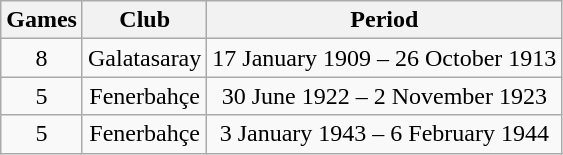<table class="wikitable" style="text-align: center">
<tr>
<th>Games</th>
<th>Club</th>
<th>Period</th>
</tr>
<tr>
<td>8</td>
<td>Galatasaray</td>
<td>17 January 1909 – 26 October 1913</td>
</tr>
<tr>
<td>5</td>
<td>Fenerbahçe</td>
<td>30 June 1922 – 2 November 1923</td>
</tr>
<tr>
<td>5</td>
<td>Fenerbahçe</td>
<td>3 January 1943 – 6 February 1944</td>
</tr>
</table>
